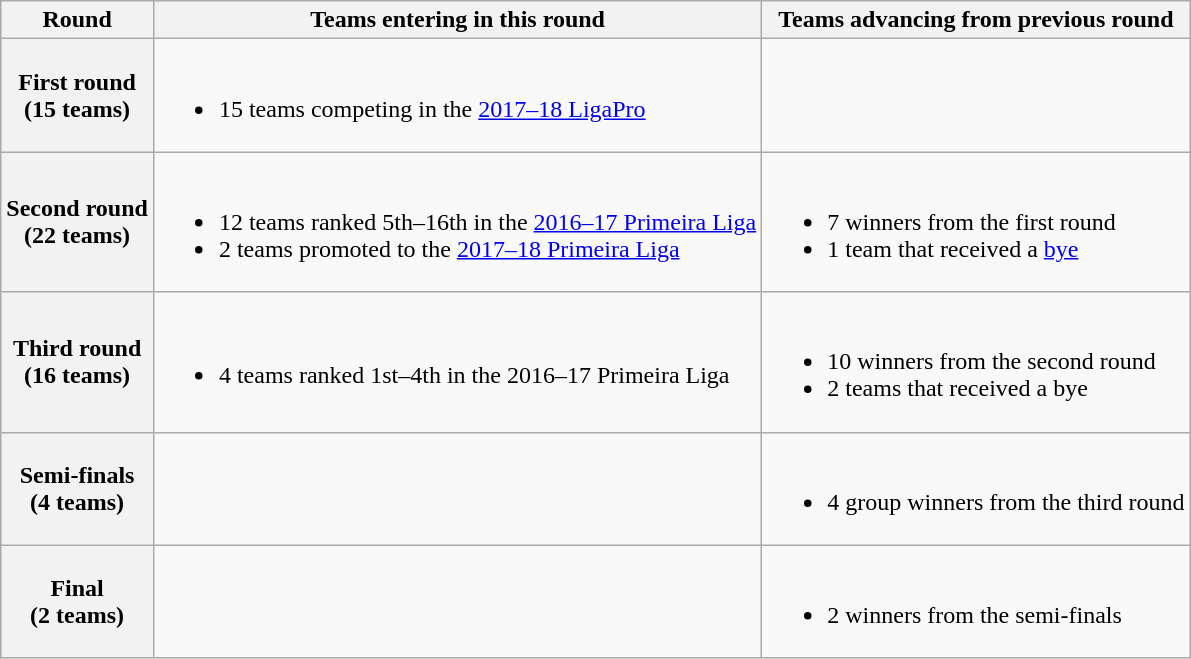<table class="wikitable">
<tr>
<th>Round</th>
<th>Teams entering in this round</th>
<th>Teams advancing from previous round</th>
</tr>
<tr>
<th>First round<br>(15 teams)</th>
<td><br><ul><li>15 teams competing in the <a href='#'>2017–18 LigaPro</a></li></ul></td>
<td></td>
</tr>
<tr>
<th>Second round<br>(22 teams)</th>
<td><br><ul><li>12 teams ranked 5th–16th in the <a href='#'>2016–17 Primeira Liga</a></li><li>2 teams promoted to the <a href='#'>2017–18 Primeira Liga</a></li></ul></td>
<td><br><ul><li>7 winners from the first round</li><li>1 team that received a <a href='#'>bye</a></li></ul></td>
</tr>
<tr>
<th>Third round<br>(16 teams)</th>
<td><br><ul><li>4 teams ranked 1st–4th in the 2016–17 Primeira Liga</li></ul></td>
<td><br><ul><li>10 winners from the second round</li><li>2 teams that received a bye</li></ul></td>
</tr>
<tr>
<th>Semi-finals<br>(4 teams)</th>
<td></td>
<td><br><ul><li>4 group winners from the third round</li></ul></td>
</tr>
<tr>
<th>Final<br>(2 teams)</th>
<td></td>
<td><br><ul><li>2 winners from the semi-finals</li></ul></td>
</tr>
</table>
